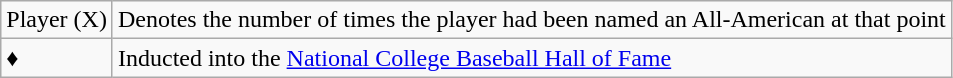<table class="wikitable">
<tr>
<td>Player (X)</td>
<td>Denotes the number of times the player had been named an All-American at that point</td>
</tr>
<tr>
<td>♦</td>
<td>Inducted into the <a href='#'>National College Baseball Hall of Fame</a></td>
</tr>
</table>
